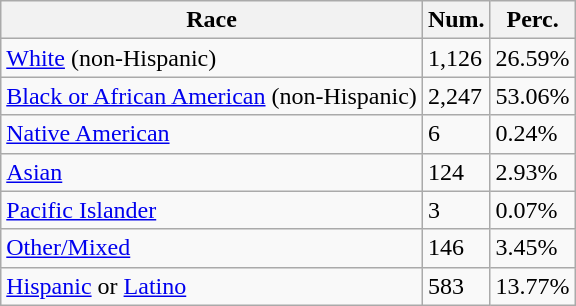<table class="wikitable">
<tr>
<th>Race</th>
<th>Num.</th>
<th>Perc.</th>
</tr>
<tr>
<td><a href='#'>White</a> (non-Hispanic)</td>
<td>1,126</td>
<td>26.59%</td>
</tr>
<tr>
<td><a href='#'>Black or African American</a> (non-Hispanic)</td>
<td>2,247</td>
<td>53.06%</td>
</tr>
<tr>
<td><a href='#'>Native American</a></td>
<td>6</td>
<td>0.24%</td>
</tr>
<tr>
<td><a href='#'>Asian</a></td>
<td>124</td>
<td>2.93%</td>
</tr>
<tr>
<td><a href='#'>Pacific Islander</a></td>
<td>3</td>
<td>0.07%</td>
</tr>
<tr>
<td><a href='#'>Other/Mixed</a></td>
<td>146</td>
<td>3.45%</td>
</tr>
<tr>
<td><a href='#'>Hispanic</a> or <a href='#'>Latino</a></td>
<td>583</td>
<td>13.77%</td>
</tr>
</table>
